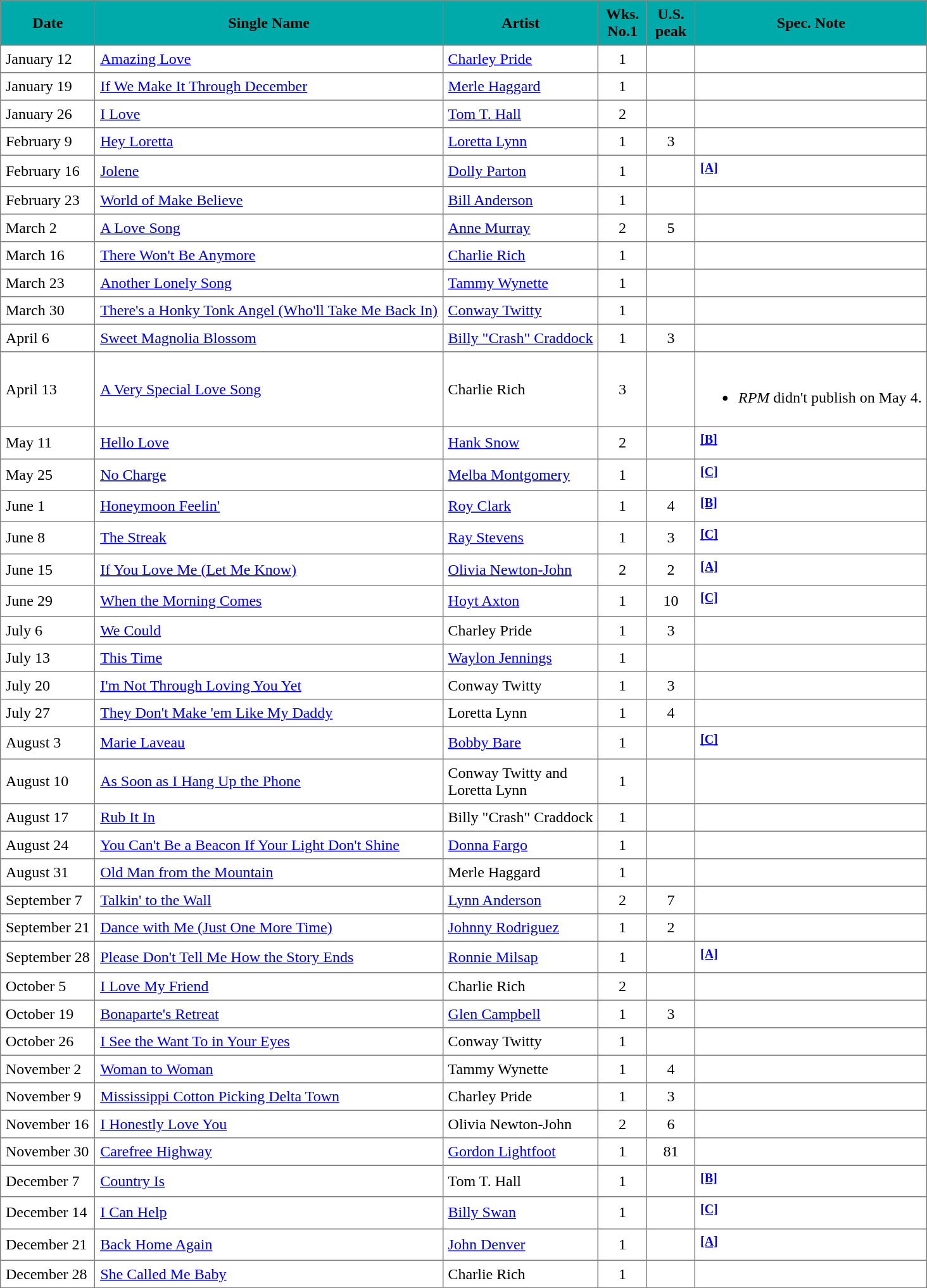<table border="1" cellpadding="5" cellspacing="1" style="border-collapse: collapse">
<tr style="background:#00AAAA">
<th>Date</th>
<th>Single Name</th>
<th>Artist</th>
<th width="40">Wks. No.1</th>
<th width="40">U.S. peak</th>
<th>Spec. Note</th>
</tr>
<tr>
<td>January 12</td>
<td><a href='#'>Amazing Love</a></td>
<td><a href='#'>Charley Pride</a></td>
<td align="center">1</td>
<td></td>
<td></td>
</tr>
<tr>
<td>January 19</td>
<td><a href='#'>If We Make It Through December</a></td>
<td><a href='#'>Merle Haggard</a></td>
<td align="center">1</td>
<td></td>
<td></td>
</tr>
<tr>
<td>January 26</td>
<td><a href='#'>I Love</a></td>
<td><a href='#'>Tom T. Hall</a></td>
<td align="center">2</td>
<td></td>
<td></td>
</tr>
<tr>
<td>February 9</td>
<td><a href='#'>Hey Loretta</a></td>
<td><a href='#'>Loretta Lynn</a></td>
<td align="center">1</td>
<td align="center">3</td>
<td></td>
</tr>
<tr>
<td>February 16</td>
<td><a href='#'>Jolene</a></td>
<td><a href='#'>Dolly Parton</a></td>
<td align="center">1</td>
<td></td>
<td><sup><span></span><a href='#'><strong>[A]</strong></a></sup></td>
</tr>
<tr>
<td>February 23</td>
<td><a href='#'>World of Make Believe</a></td>
<td><a href='#'>Bill Anderson</a></td>
<td align="center">1</td>
<td></td>
<td></td>
</tr>
<tr>
<td>March 2</td>
<td><a href='#'>A Love Song</a></td>
<td><a href='#'>Anne Murray</a></td>
<td align="center">2</td>
<td align="center">5</td>
<td></td>
</tr>
<tr>
<td>March 16</td>
<td><a href='#'>There Won't Be Anymore</a></td>
<td><a href='#'>Charlie Rich</a></td>
<td align="center">1</td>
<td></td>
<td></td>
</tr>
<tr>
<td>March 23</td>
<td><a href='#'>Another Lonely Song</a></td>
<td><a href='#'>Tammy Wynette</a></td>
<td align="center">1</td>
<td></td>
<td></td>
</tr>
<tr>
<td>March 30</td>
<td><a href='#'>There's a Honky Tonk Angel (Who'll Take Me Back In)</a></td>
<td><a href='#'>Conway Twitty</a></td>
<td align="center">1</td>
<td></td>
<td></td>
</tr>
<tr>
<td>April 6</td>
<td><a href='#'>Sweet Magnolia Blossom</a></td>
<td><a href='#'>Billy "Crash" Craddock</a></td>
<td align="center">1</td>
<td align="center">3</td>
<td></td>
</tr>
<tr>
<td>April 13</td>
<td><a href='#'>A Very Special Love Song</a></td>
<td>Charlie Rich</td>
<td align="center">3</td>
<td></td>
<td><br><ul><li><em>RPM</em> didn't publish on May 4.</li></ul></td>
</tr>
<tr>
<td>May 11</td>
<td><a href='#'>Hello Love</a></td>
<td><a href='#'>Hank Snow</a></td>
<td align="center">2</td>
<td></td>
<td><sup><span></span><a href='#'><strong>[B]</strong></a></sup></td>
</tr>
<tr>
<td>May 25</td>
<td><a href='#'>No Charge</a></td>
<td><a href='#'>Melba Montgomery</a></td>
<td align="center">1</td>
<td></td>
<td><sup><span></span><a href='#'><strong>[C]</strong></a></sup></td>
</tr>
<tr>
<td>June 1</td>
<td><a href='#'>Honeymoon Feelin'</a></td>
<td><a href='#'>Roy Clark</a></td>
<td align="center">1</td>
<td align="center">4</td>
<td><sup><span></span><a href='#'><strong>[B]</strong></a></sup></td>
</tr>
<tr>
<td>June 8</td>
<td><a href='#'>The Streak</a></td>
<td><a href='#'>Ray Stevens</a></td>
<td align="center">1</td>
<td align="center">3</td>
<td><sup><span></span><a href='#'><strong>[C]</strong></a></sup></td>
</tr>
<tr>
<td>June 15</td>
<td><a href='#'>If You Love Me (Let Me Know)</a></td>
<td><a href='#'>Olivia Newton-John</a></td>
<td align="center">2</td>
<td align="center">2</td>
<td><sup><span></span><a href='#'><strong>[A]</strong></a></sup></td>
</tr>
<tr>
<td>June 29</td>
<td><a href='#'>When the Morning Comes</a></td>
<td><a href='#'>Hoyt Axton</a></td>
<td align="center">1</td>
<td align="center">10</td>
<td><sup><span></span><a href='#'><strong>[C]</strong></a></sup></td>
</tr>
<tr>
<td>July 6</td>
<td><a href='#'>We Could</a></td>
<td>Charley Pride</td>
<td align="center">1</td>
<td align="center">3</td>
<td></td>
</tr>
<tr>
<td>July 13</td>
<td><a href='#'>This Time</a></td>
<td><a href='#'>Waylon Jennings</a></td>
<td align="center">1</td>
<td></td>
<td></td>
</tr>
<tr>
<td>July 20</td>
<td><a href='#'>I'm Not Through Loving You Yet</a></td>
<td>Conway Twitty</td>
<td align="center">1</td>
<td align="center">3</td>
<td></td>
</tr>
<tr>
<td>July 27</td>
<td><a href='#'>They Don't Make 'em Like My Daddy</a></td>
<td>Loretta Lynn</td>
<td align="center">1</td>
<td align="center">4</td>
<td></td>
</tr>
<tr>
<td>August 3</td>
<td><a href='#'>Marie Laveau</a></td>
<td><a href='#'>Bobby Bare</a></td>
<td align="center">1</td>
<td></td>
<td><sup><span></span><a href='#'><strong>[C]</strong></a></sup></td>
</tr>
<tr>
<td>August 10</td>
<td><a href='#'>As Soon as I Hang Up the Phone</a></td>
<td>Conway Twitty and<br>Loretta Lynn</td>
<td align="center">1</td>
<td></td>
<td></td>
</tr>
<tr>
<td>August 17</td>
<td><a href='#'>Rub It In</a></td>
<td>Billy "Crash" Craddock</td>
<td align="center">1</td>
<td></td>
<td></td>
</tr>
<tr>
<td>August 24</td>
<td><a href='#'>You Can't Be a Beacon If Your Light Don't Shine</a></td>
<td><a href='#'>Donna Fargo</a></td>
<td align="center">1</td>
<td></td>
<td></td>
</tr>
<tr>
<td>August 31</td>
<td><a href='#'>Old Man from the Mountain</a></td>
<td>Merle Haggard</td>
<td align="center">1</td>
<td></td>
<td></td>
</tr>
<tr>
<td>September 7</td>
<td><a href='#'>Talkin' to the Wall</a></td>
<td><a href='#'>Lynn Anderson</a></td>
<td align="center">2</td>
<td align="center">7</td>
<td></td>
</tr>
<tr>
<td>September 21</td>
<td><a href='#'>Dance with Me (Just One More Time)</a></td>
<td><a href='#'>Johnny Rodriguez</a></td>
<td align="center">1</td>
<td align="center">2</td>
<td></td>
</tr>
<tr>
<td>September 28</td>
<td><a href='#'>Please Don't Tell Me How the Story Ends</a></td>
<td><a href='#'>Ronnie Milsap</a></td>
<td align="center">1</td>
<td></td>
<td><sup><span></span><a href='#'><strong>[A]</strong></a></sup></td>
</tr>
<tr>
<td>October 5</td>
<td><a href='#'>I Love My Friend</a></td>
<td>Charlie Rich</td>
<td align="center">2</td>
<td></td>
<td></td>
</tr>
<tr>
<td>October 19</td>
<td><a href='#'>Bonaparte's Retreat</a></td>
<td><a href='#'>Glen Campbell</a></td>
<td align="center">1</td>
<td align="center">3</td>
<td></td>
</tr>
<tr>
<td>October 26</td>
<td><a href='#'>I See the Want To in Your Eyes</a></td>
<td>Conway Twitty</td>
<td align="center">1</td>
<td></td>
<td></td>
</tr>
<tr>
<td>November 2</td>
<td><a href='#'>Woman to Woman</a></td>
<td>Tammy Wynette</td>
<td align="center">1</td>
<td align="center">4</td>
<td></td>
</tr>
<tr>
<td>November 9</td>
<td><a href='#'>Mississippi Cotton Picking Delta Town</a></td>
<td>Charley Pride</td>
<td align="center">1</td>
<td align="center">3</td>
<td></td>
</tr>
<tr>
<td>November 16</td>
<td><a href='#'>I Honestly Love You</a></td>
<td>Olivia Newton-John</td>
<td align="center">2</td>
<td align="center">6</td>
<td></td>
</tr>
<tr>
<td>November 30</td>
<td><a href='#'>Carefree Highway</a></td>
<td><a href='#'>Gordon Lightfoot</a></td>
<td align="center">1</td>
<td align="center">81</td>
<td></td>
</tr>
<tr>
<td>December 7</td>
<td><a href='#'>Country Is</a></td>
<td>Tom T. Hall</td>
<td align="center">1</td>
<td></td>
<td><sup><span></span><a href='#'><strong>[B]</strong></a></sup></td>
</tr>
<tr>
<td>December 14</td>
<td><a href='#'>I Can Help</a></td>
<td><a href='#'>Billy Swan</a></td>
<td align="center">1</td>
<td></td>
<td><sup><span></span><a href='#'><strong>[C]</strong></a></sup></td>
</tr>
<tr>
<td>December 21</td>
<td><a href='#'>Back Home Again</a></td>
<td><a href='#'>John Denver</a></td>
<td align="center">1</td>
<td></td>
<td><sup><span></span><a href='#'><strong>[A]</strong></a></sup></td>
</tr>
<tr>
<td>December 28</td>
<td><a href='#'>She Called Me Baby</a></td>
<td>Charlie Rich</td>
<td align="center">1</td>
<td></td>
<td></td>
</tr>
</table>
